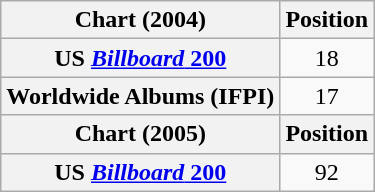<table class="wikitable sortable plainrowheaders" style="text-align:center">
<tr>
<th scope="col">Chart (2004)</th>
<th scope="col">Position</th>
</tr>
<tr>
<th scope="row">US <a href='#'><em>Billboard</em> 200</a></th>
<td>18</td>
</tr>
<tr>
<th scope="row">Worldwide Albums (IFPI)</th>
<td style="text-align:center;">17</td>
</tr>
<tr>
<th scope="col">Chart (2005)</th>
<th scope="col">Position</th>
</tr>
<tr>
<th scope="row">US <a href='#'><em>Billboard</em> 200</a></th>
<td>92</td>
</tr>
</table>
